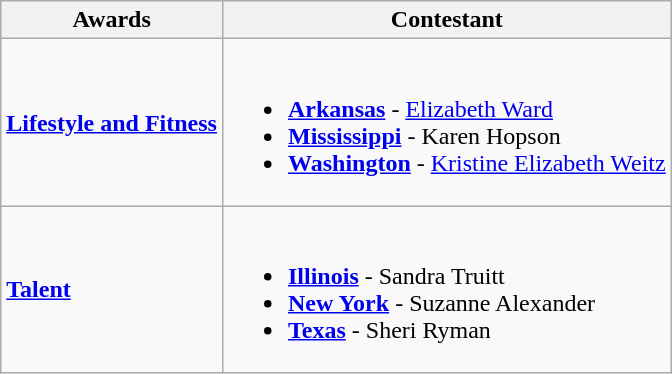<table class="wikitable">
<tr>
<th>Awards</th>
<th>Contestant</th>
</tr>
<tr>
<td><strong><a href='#'>Lifestyle and Fitness</a></strong></td>
<td><br><ul><li> <strong><a href='#'>Arkansas</a></strong> - <a href='#'>Elizabeth Ward</a></li><li> <strong><a href='#'>Mississippi</a></strong> - Karen Hopson</li><li> <strong><a href='#'>Washington</a></strong> - <a href='#'>Kristine Elizabeth Weitz</a></li></ul></td>
</tr>
<tr>
<td><strong><a href='#'>Talent</a></strong></td>
<td><br><ul><li> <strong><a href='#'>Illinois</a></strong> - Sandra Truitt</li><li> <strong><a href='#'>New York</a></strong> - Suzanne Alexander</li><li> <strong><a href='#'>Texas</a></strong> - Sheri Ryman</li></ul></td>
</tr>
</table>
